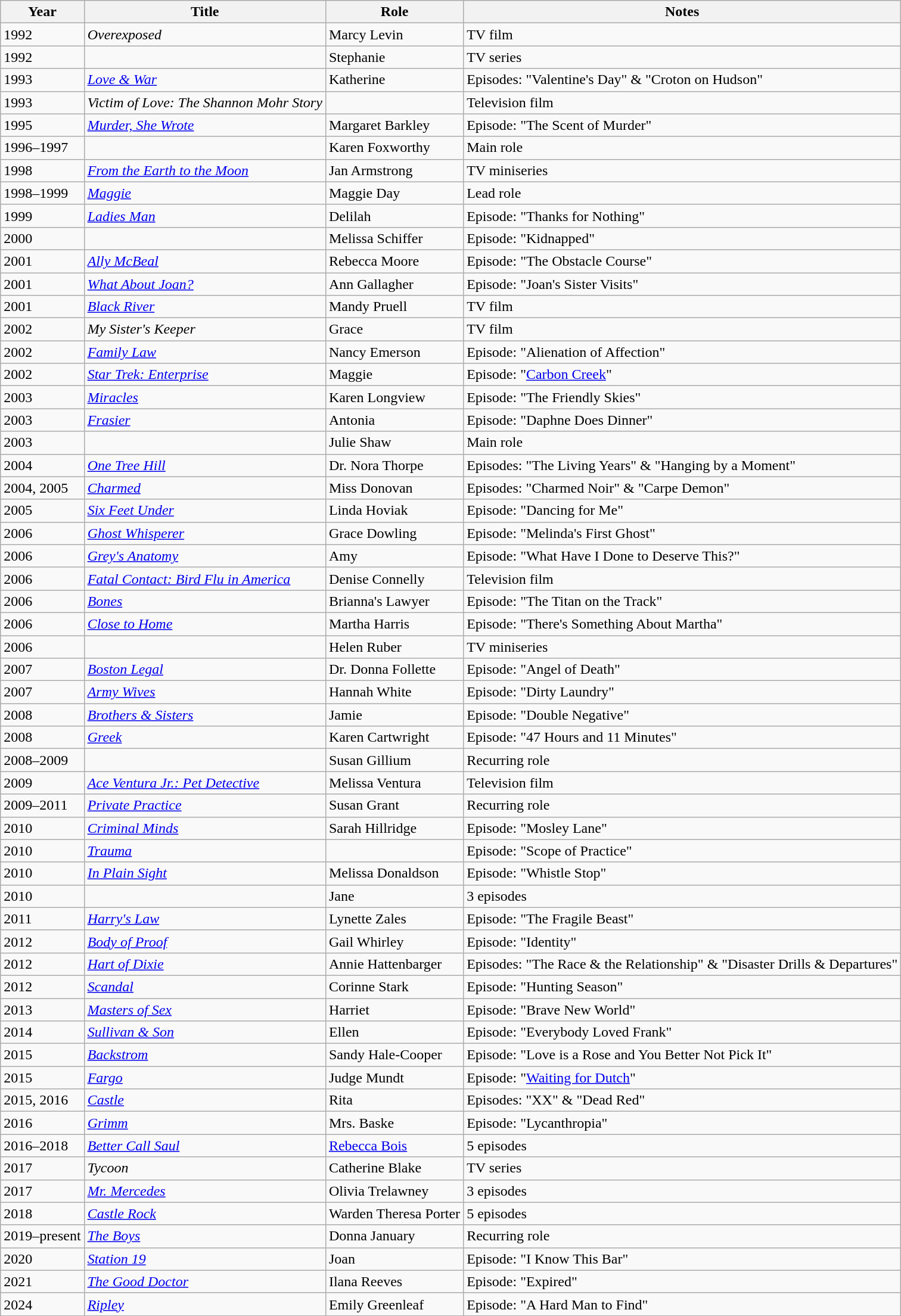<table class="wikitable sortable">
<tr>
<th>Year</th>
<th>Title</th>
<th>Role</th>
<th class="unsortable">Notes</th>
</tr>
<tr>
<td>1992</td>
<td><em>Overexposed</em></td>
<td>Marcy Levin</td>
<td>TV film</td>
</tr>
<tr>
<td>1992</td>
<td><em></em></td>
<td>Stephanie</td>
<td>TV series</td>
</tr>
<tr>
<td>1993</td>
<td><em><a href='#'>Love & War</a></em></td>
<td>Katherine</td>
<td>Episodes: "Valentine's Day" & "Croton on Hudson"</td>
</tr>
<tr>
<td>1993</td>
<td><em>Victim of Love: The Shannon Mohr Story</em></td>
<td></td>
<td>Television film</td>
</tr>
<tr>
<td>1995</td>
<td><em><a href='#'>Murder, She Wrote</a></em></td>
<td>Margaret Barkley</td>
<td>Episode: "The Scent of Murder"</td>
</tr>
<tr>
<td>1996–1997</td>
<td><em></em></td>
<td>Karen Foxworthy</td>
<td>Main role</td>
</tr>
<tr>
<td>1998</td>
<td><em><a href='#'>From the Earth to the Moon</a></em></td>
<td>Jan Armstrong</td>
<td>TV miniseries</td>
</tr>
<tr>
<td>1998–1999</td>
<td><em><a href='#'>Maggie</a></em></td>
<td>Maggie Day</td>
<td>Lead role</td>
</tr>
<tr>
<td>1999</td>
<td><em><a href='#'>Ladies Man</a></em></td>
<td>Delilah</td>
<td>Episode: "Thanks for Nothing"</td>
</tr>
<tr>
<td>2000</td>
<td><em></em></td>
<td>Melissa Schiffer</td>
<td>Episode: "Kidnapped"</td>
</tr>
<tr>
<td>2001</td>
<td><em><a href='#'>Ally McBeal</a></em></td>
<td>Rebecca Moore</td>
<td>Episode: "The Obstacle Course"</td>
</tr>
<tr>
<td>2001</td>
<td><em><a href='#'>What About Joan?</a></em></td>
<td>Ann Gallagher</td>
<td>Episode: "Joan's Sister Visits"</td>
</tr>
<tr>
<td>2001</td>
<td><em><a href='#'>Black River</a></em></td>
<td>Mandy Pruell</td>
<td>TV film</td>
</tr>
<tr>
<td>2002</td>
<td><em>My Sister's Keeper</em></td>
<td>Grace</td>
<td>TV film</td>
</tr>
<tr>
<td>2002</td>
<td><em><a href='#'>Family Law</a></em></td>
<td>Nancy Emerson</td>
<td>Episode: "Alienation of Affection"</td>
</tr>
<tr>
<td>2002</td>
<td><em><a href='#'>Star Trek: Enterprise</a></em></td>
<td>Maggie</td>
<td>Episode: "<a href='#'>Carbon Creek</a>"</td>
</tr>
<tr>
<td>2003</td>
<td><em><a href='#'>Miracles</a></em></td>
<td>Karen Longview</td>
<td>Episode: "The Friendly Skies"</td>
</tr>
<tr>
<td>2003</td>
<td><em><a href='#'>Frasier</a></em></td>
<td>Antonia</td>
<td>Episode: "Daphne Does Dinner"</td>
</tr>
<tr>
<td>2003</td>
<td><em></em></td>
<td>Julie Shaw</td>
<td>Main role</td>
</tr>
<tr>
<td>2004</td>
<td><em><a href='#'>One Tree Hill</a></em></td>
<td>Dr. Nora Thorpe</td>
<td>Episodes: "The Living Years" & "Hanging by a Moment"</td>
</tr>
<tr>
<td>2004, 2005</td>
<td><em><a href='#'>Charmed</a></em></td>
<td>Miss Donovan</td>
<td>Episodes: "Charmed Noir" & "Carpe Demon"</td>
</tr>
<tr>
<td>2005</td>
<td><em><a href='#'>Six Feet Under</a></em></td>
<td>Linda Hoviak</td>
<td>Episode: "Dancing for Me"</td>
</tr>
<tr>
<td>2006</td>
<td><em><a href='#'>Ghost Whisperer</a></em></td>
<td>Grace Dowling</td>
<td>Episode: "Melinda's First Ghost"</td>
</tr>
<tr>
<td>2006</td>
<td><em><a href='#'>Grey's Anatomy</a></em></td>
<td>Amy</td>
<td>Episode: "What Have I Done to Deserve This?"</td>
</tr>
<tr>
<td>2006</td>
<td><em><a href='#'>Fatal Contact: Bird Flu in America</a></em></td>
<td>Denise Connelly</td>
<td>Television film</td>
</tr>
<tr>
<td>2006</td>
<td><em><a href='#'>Bones</a></em></td>
<td>Brianna's Lawyer</td>
<td>Episode: "The Titan on the Track"</td>
</tr>
<tr>
<td>2006</td>
<td><em><a href='#'>Close to Home</a></em></td>
<td>Martha Harris</td>
<td>Episode: "There's Something About Martha"</td>
</tr>
<tr>
<td>2006</td>
<td><em></em></td>
<td>Helen Ruber</td>
<td>TV miniseries</td>
</tr>
<tr>
<td>2007</td>
<td><em><a href='#'>Boston Legal</a></em></td>
<td>Dr. Donna Follette</td>
<td>Episode: "Angel of Death"</td>
</tr>
<tr>
<td>2007</td>
<td><em><a href='#'>Army Wives</a></em></td>
<td>Hannah White</td>
<td>Episode: "Dirty Laundry"</td>
</tr>
<tr>
<td>2008</td>
<td><em><a href='#'>Brothers & Sisters</a></em></td>
<td>Jamie</td>
<td>Episode: "Double Negative"</td>
</tr>
<tr>
<td>2008</td>
<td><em><a href='#'>Greek</a></em></td>
<td>Karen Cartwright</td>
<td>Episode: "47 Hours and 11 Minutes"</td>
</tr>
<tr>
<td>2008–2009</td>
<td><em></em></td>
<td>Susan Gillium</td>
<td>Recurring role</td>
</tr>
<tr>
<td>2009</td>
<td><em><a href='#'>Ace Ventura Jr.: Pet Detective</a></em></td>
<td>Melissa Ventura</td>
<td>Television film</td>
</tr>
<tr>
<td>2009–2011</td>
<td><em><a href='#'>Private Practice</a></em></td>
<td>Susan Grant</td>
<td>Recurring role</td>
</tr>
<tr>
<td>2010</td>
<td><em><a href='#'>Criminal Minds</a></em></td>
<td>Sarah Hillridge</td>
<td>Episode: "Mosley Lane"</td>
</tr>
<tr>
<td>2010</td>
<td><em><a href='#'>Trauma</a></em></td>
<td></td>
<td>Episode: "Scope of Practice"</td>
</tr>
<tr>
<td>2010</td>
<td><em><a href='#'>In Plain Sight</a></em></td>
<td>Melissa Donaldson</td>
<td>Episode: "Whistle Stop"</td>
</tr>
<tr>
<td>2010</td>
<td><em></em></td>
<td>Jane</td>
<td>3 episodes</td>
</tr>
<tr>
<td>2011</td>
<td><em><a href='#'>Harry's Law</a></em></td>
<td>Lynette Zales</td>
<td>Episode: "The Fragile Beast"</td>
</tr>
<tr>
<td>2012</td>
<td><em><a href='#'>Body of Proof</a></em></td>
<td>Gail Whirley</td>
<td>Episode: "Identity"</td>
</tr>
<tr>
<td>2012</td>
<td><em><a href='#'>Hart of Dixie</a></em></td>
<td>Annie Hattenbarger</td>
<td>Episodes: "The Race & the Relationship" & "Disaster Drills & Departures"</td>
</tr>
<tr>
<td>2012</td>
<td><em><a href='#'>Scandal</a></em></td>
<td>Corinne Stark</td>
<td>Episode: "Hunting Season"</td>
</tr>
<tr>
<td>2013</td>
<td><em><a href='#'>Masters of Sex</a></em></td>
<td>Harriet</td>
<td>Episode: "Brave New World"</td>
</tr>
<tr>
<td>2014</td>
<td><em><a href='#'>Sullivan & Son</a></em></td>
<td>Ellen</td>
<td>Episode: "Everybody Loved Frank"</td>
</tr>
<tr>
<td>2015</td>
<td><em><a href='#'>Backstrom</a></em></td>
<td>Sandy Hale-Cooper</td>
<td>Episode: "Love is a Rose and You Better Not Pick It"</td>
</tr>
<tr>
<td>2015</td>
<td><em><a href='#'>Fargo</a></em></td>
<td>Judge Mundt</td>
<td>Episode: "<a href='#'>Waiting for Dutch</a>"</td>
</tr>
<tr>
<td>2015, 2016</td>
<td><em><a href='#'>Castle</a></em></td>
<td>Rita</td>
<td>Episodes: "XX" & "Dead Red"</td>
</tr>
<tr>
<td>2016</td>
<td><em><a href='#'>Grimm</a></em></td>
<td>Mrs. Baske</td>
<td>Episode: "Lycanthropia"</td>
</tr>
<tr>
<td>2016–2018</td>
<td><em><a href='#'>Better Call Saul</a></em></td>
<td><a href='#'>Rebecca Bois</a></td>
<td>5 episodes</td>
</tr>
<tr>
<td>2017</td>
<td><em>Tycoon</em></td>
<td>Catherine Blake</td>
<td>TV series</td>
</tr>
<tr>
<td>2017</td>
<td><em><a href='#'>Mr. Mercedes</a></em></td>
<td>Olivia Trelawney</td>
<td>3 episodes</td>
</tr>
<tr>
<td>2018</td>
<td><em><a href='#'>Castle Rock</a></em></td>
<td>Warden Theresa Porter</td>
<td>5 episodes</td>
</tr>
<tr>
<td>2019–present</td>
<td><em><a href='#'>The Boys</a></em></td>
<td>Donna January</td>
<td>Recurring role</td>
</tr>
<tr>
<td>2020</td>
<td><em><a href='#'>Station 19</a></em></td>
<td>Joan</td>
<td>Episode: "I Know This Bar"</td>
</tr>
<tr>
<td>2021</td>
<td><em><a href='#'>The Good Doctor</a></em></td>
<td>Ilana Reeves</td>
<td>Episode: "Expired"</td>
</tr>
<tr>
<td>2024</td>
<td><em><a href='#'>Ripley</a></em></td>
<td>Emily Greenleaf</td>
<td>Episode: "A Hard Man to Find"</td>
</tr>
</table>
